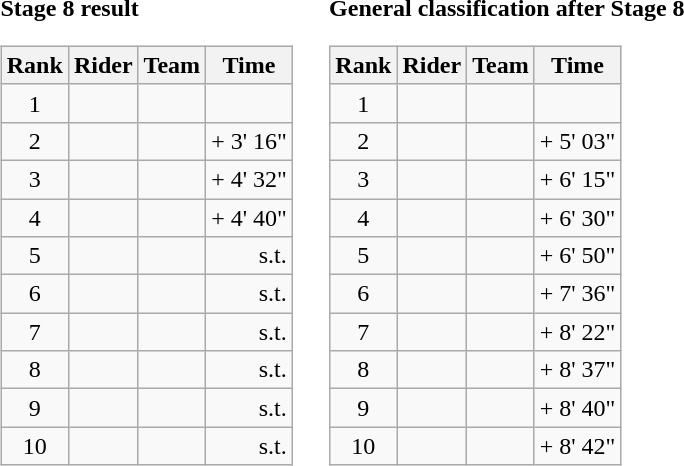<table>
<tr>
<td><strong>Stage 8 result</strong><br><table class="wikitable">
<tr>
<th scope="col">Rank</th>
<th scope="col">Rider</th>
<th scope="col">Team</th>
<th scope="col">Time</th>
</tr>
<tr>
<td style="text-align:center;">1</td>
<td></td>
<td></td>
<td style="text-align:right;"></td>
</tr>
<tr>
<td style="text-align:center;">2</td>
<td></td>
<td></td>
<td style="text-align:right;">+ 3' 16"</td>
</tr>
<tr>
<td style="text-align:center;">3</td>
<td></td>
<td></td>
<td style="text-align:right;">+ 4' 32"</td>
</tr>
<tr>
<td style="text-align:center;">4</td>
<td></td>
<td></td>
<td style="text-align:right;">+ 4' 40"</td>
</tr>
<tr>
<td style="text-align:center;">5</td>
<td></td>
<td></td>
<td style="text-align:right;">s.t.</td>
</tr>
<tr>
<td style="text-align:center;">6</td>
<td></td>
<td></td>
<td style="text-align:right;">s.t.</td>
</tr>
<tr>
<td style="text-align:center;">7</td>
<td></td>
<td></td>
<td style="text-align:right;">s.t.</td>
</tr>
<tr>
<td style="text-align:center;">8</td>
<td></td>
<td></td>
<td style="text-align:right;">s.t.</td>
</tr>
<tr>
<td style="text-align:center;">9</td>
<td></td>
<td></td>
<td style="text-align:right;">s.t.</td>
</tr>
<tr>
<td style="text-align:center;">10</td>
<td></td>
<td></td>
<td style="text-align:right;">s.t.</td>
</tr>
</table>
</td>
<td></td>
<td><strong>General classification after Stage 8</strong><br><table class="wikitable">
<tr>
<th scope="col">Rank</th>
<th scope="col">Rider</th>
<th scope="col">Team</th>
<th scope="col">Time</th>
</tr>
<tr>
<td style="text-align:center;">1</td>
<td></td>
<td></td>
<td style="text-align:right;"></td>
</tr>
<tr>
<td style="text-align:center;">2</td>
<td></td>
<td></td>
<td style="text-align:right;">+ 5' 03"</td>
</tr>
<tr>
<td style="text-align:center;">3</td>
<td></td>
<td></td>
<td style="text-align:right;">+ 6' 15"</td>
</tr>
<tr>
<td style="text-align:center;">4</td>
<td></td>
<td></td>
<td style="text-align:right;">+ 6' 30"</td>
</tr>
<tr>
<td style="text-align:center;">5</td>
<td></td>
<td></td>
<td style="text-align:right;">+ 6' 50"</td>
</tr>
<tr>
<td style="text-align:center;">6</td>
<td></td>
<td></td>
<td style="text-align:right;">+ 7' 36"</td>
</tr>
<tr>
<td style="text-align:center;">7</td>
<td></td>
<td></td>
<td style="text-align:right;">+ 8' 22"</td>
</tr>
<tr>
<td style="text-align:center;">8</td>
<td></td>
<td></td>
<td style="text-align:right;">+ 8' 37"</td>
</tr>
<tr>
<td style="text-align:center;">9</td>
<td></td>
<td></td>
<td style="text-align:right;">+ 8' 40"</td>
</tr>
<tr>
<td style="text-align:center;">10</td>
<td></td>
<td></td>
<td style="text-align:right;">+ 8' 42"</td>
</tr>
</table>
</td>
</tr>
</table>
